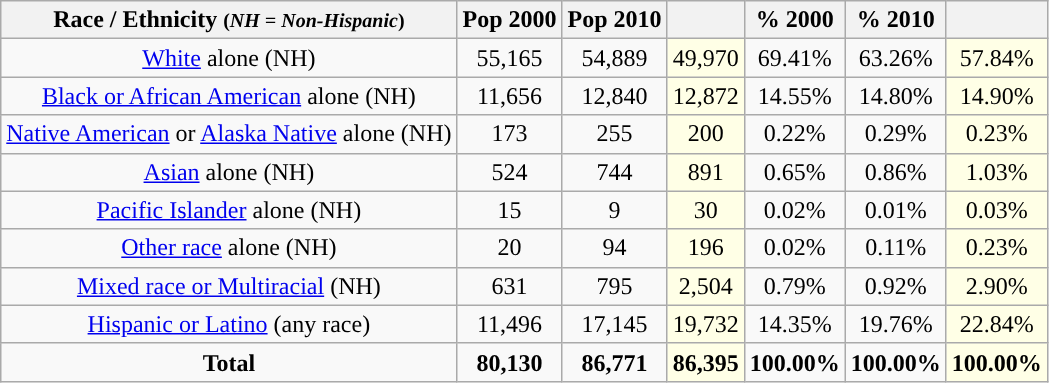<table class="wikitable"style="text-align:center;">
<tr>
<th>Race / Ethnicity <small>(<em>NH = Non-Hispanic</em>)</small></th>
<th>Pop 2000</th>
<th>Pop 2010</th>
<th></th>
<th>% 2000</th>
<th>% 2010</th>
<th></th>
</tr>
<tr>
<td><a href='#'>White</a> alone (NH)</td>
<td>55,165</td>
<td>54,889</td>
<td style='background: #ffffe6;'>49,970</td>
<td>69.41%</td>
<td>63.26%</td>
<td style='background: #ffffe6;'>57.84%</td>
</tr>
<tr>
<td><a href='#'>Black or African American</a> alone (NH)</td>
<td>11,656</td>
<td>12,840</td>
<td style='background: #ffffe6;'>12,872</td>
<td>14.55%</td>
<td>14.80%</td>
<td style='background: #ffffe6;'>14.90%</td>
</tr>
<tr>
<td><a href='#'>Native American</a> or <a href='#'>Alaska Native</a> alone (NH)</td>
<td>173</td>
<td>255</td>
<td style='background: #ffffe6;'>200</td>
<td>0.22%</td>
<td>0.29%</td>
<td style='background: #ffffe6;'>0.23%</td>
</tr>
<tr>
<td><a href='#'>Asian</a> alone (NH)</td>
<td>524</td>
<td>744</td>
<td style='background: #ffffe6;'>891</td>
<td>0.65%</td>
<td>0.86%</td>
<td style='background: #ffffe6;'>1.03%</td>
</tr>
<tr>
<td><a href='#'>Pacific Islander</a> alone (NH)</td>
<td>15</td>
<td>9</td>
<td style='background: #ffffe6;'>30</td>
<td>0.02%</td>
<td>0.01%</td>
<td style='background: #ffffe6;'>0.03%</td>
</tr>
<tr>
<td><a href='#'>Other race</a> alone (NH)</td>
<td>20</td>
<td>94</td>
<td style='background: #ffffe6;'>196</td>
<td>0.02%</td>
<td>0.11%</td>
<td style='background: #ffffe6;'>0.23%</td>
</tr>
<tr>
<td><a href='#'>Mixed race or Multiracial</a> (NH)</td>
<td>631</td>
<td>795</td>
<td style='background: #ffffe6;'>2,504</td>
<td>0.79%</td>
<td>0.92%</td>
<td style='background: #ffffe6;'>2.90%</td>
</tr>
<tr>
<td><a href='#'>Hispanic or Latino</a> (any race)</td>
<td>11,496</td>
<td>17,145</td>
<td style='background: #ffffe6;'>19,732</td>
<td>14.35%</td>
<td>19.76%</td>
<td style='background: #ffffe6;'>22.84%</td>
</tr>
<tr>
<td><strong>Total</strong></td>
<td><strong>80,130</strong></td>
<td><strong>86,771</strong></td>
<td style='background: #ffffe6;'><strong>86,395</strong></td>
<td><strong>100.00%</strong></td>
<td><strong>100.00%</strong></td>
<td style='background: #ffffe6;'><strong>100.00%</strong></td>
</tr>
</table>
